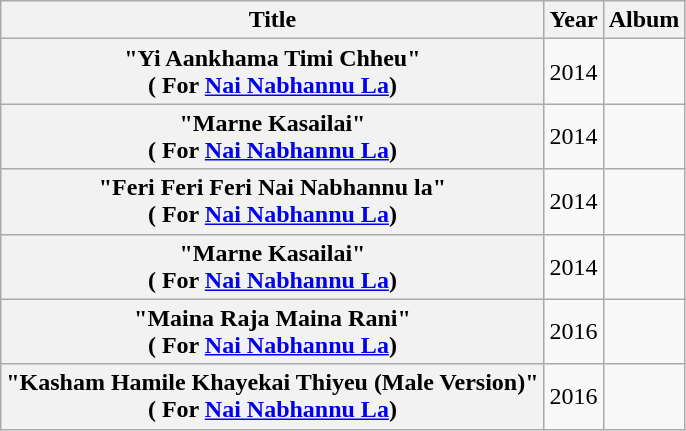<table class="wikitable plainrowheaders" style="text-align:center;">
<tr>
<th scope="col">Title</th>
<th scope="col">Year</th>
<th scope="col">Album</th>
</tr>
<tr>
<th scope="row">"Yi Aankhama Timi Chheu"<br><span>( For <a href='#'>Nai Nabhannu La</a>)</span></th>
<td>2014</td>
<td></td>
</tr>
<tr>
<th scope="row">"Marne Kasailai"<br><span>( For <a href='#'>Nai Nabhannu La</a>)</span></th>
<td>2014</td>
<td></td>
</tr>
<tr>
<th scope="row">"Feri Feri Feri Nai Nabhannu la"<br><span>( For <a href='#'>Nai Nabhannu La</a>)</span></th>
<td>2014</td>
<td></td>
</tr>
<tr>
<th scope="row">"Marne Kasailai"<br><span>( For <a href='#'>Nai Nabhannu La</a>)</span></th>
<td>2014</td>
<td></td>
</tr>
<tr>
<th scope="row">"Maina Raja Maina Rani"<br><span>( For <a href='#'>Nai Nabhannu La</a>)</span></th>
<td>2016</td>
<td></td>
</tr>
<tr>
<th scope="row">"Kasham Hamile Khayekai Thiyeu (Male Version)"<br><span>( For <a href='#'>Nai Nabhannu La</a>)</span></th>
<td>2016</td>
<td></td>
</tr>
</table>
